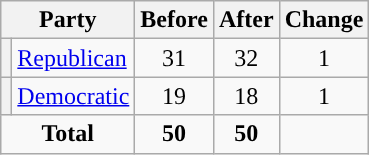<table class="wikitable" style="text-align:center;">
<tr>
<th colspan="2">Party</th>
<th>Before</th>
<th>After</th>
<th>Change</th>
</tr>
<tr>
<th style="background-color:"></th>
<td style="text-align:left;"><a href='#'>Republican</a></td>
<td>31</td>
<td>32</td>
<td> 1</td>
</tr>
<tr>
<th style="background-color:"></th>
<td style="text-align:left;"><a href='#'>Democratic</a></td>
<td>19</td>
<td>18</td>
<td> 1</td>
</tr>
<tr>
<td colspan="2"><strong>Total</strong></td>
<td><strong>50</strong></td>
<td><strong>50</strong></td>
<td></td>
</tr>
</table>
